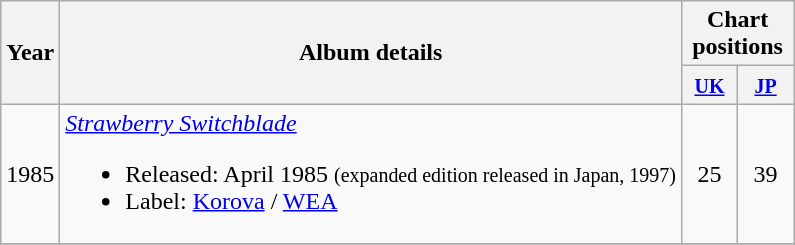<table class="wikitable" style=text-align:center;>
<tr>
<th rowspan="2">Year</th>
<th rowspan="2">Album details</th>
<th colspan="2">Chart positions</th>
</tr>
<tr>
<th width="30"><small><a href='#'>UK</a></small></th>
<th width="30"><small><a href='#'>JP</a></small></th>
</tr>
<tr>
<td rowspan="1">1985</td>
<td align="left"><em><a href='#'>Strawberry Switchblade</a></em><br><ul><li>Released: April 1985 <small>(expanded edition released in Japan, 1997)</small></li><li>Label: <a href='#'>Korova</a> / <a href='#'>WEA</a></li></ul></td>
<td>25</td>
<td>39</td>
</tr>
<tr>
</tr>
</table>
